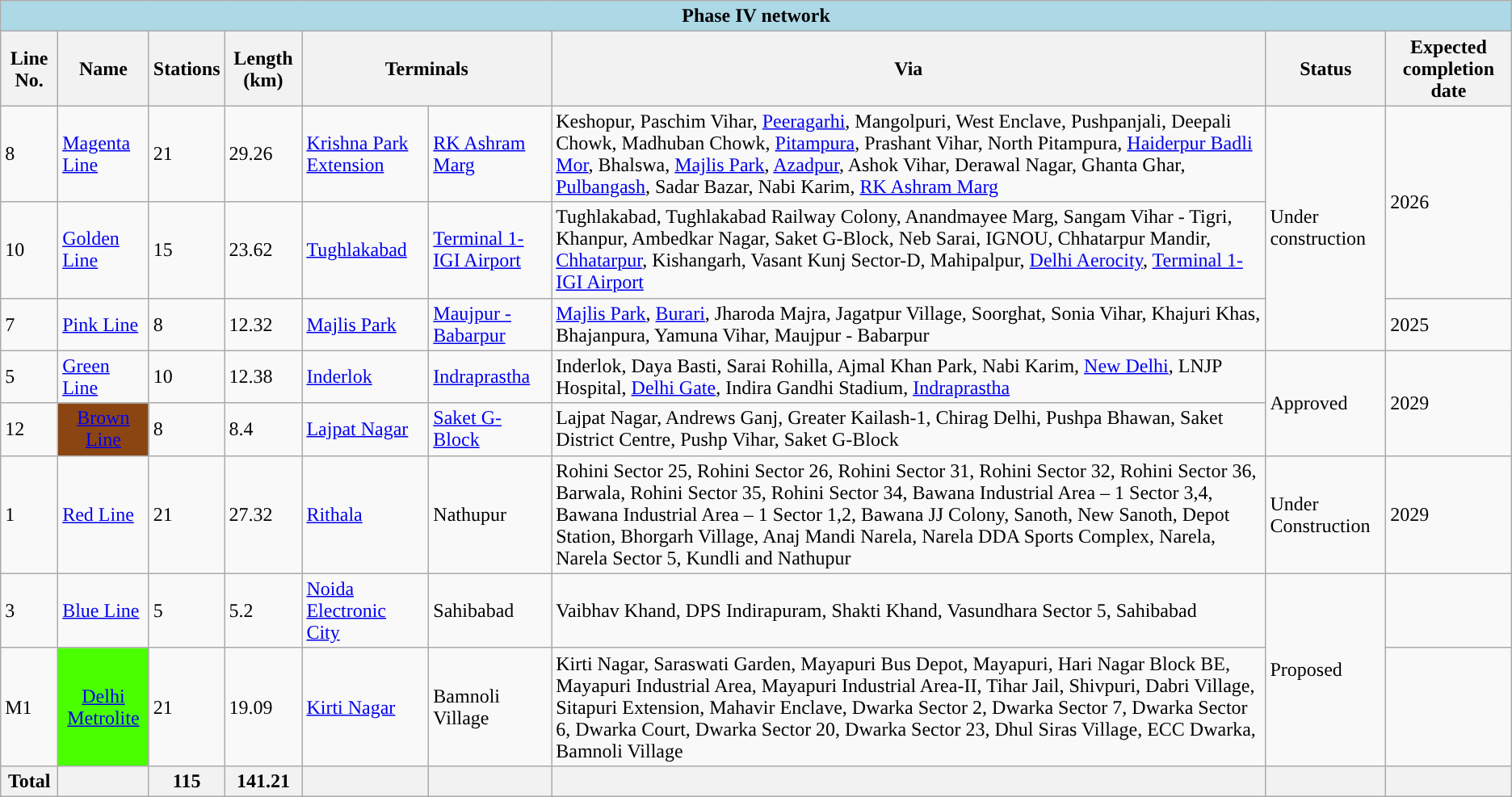<table class="wikitable sortable">
<tr>
<th colspan="9" style="background:#ADD8E6;">Phase IV network</th>
</tr>
<tr>
<th>Line No.</th>
<th>Name</th>
<th>Stations</th>
<th>Length (km)</th>
<th colspan="2">Terminals</th>
<th>Via</th>
<th>Status</th>
<th>Expected completion date</th>
</tr>
<tr>
<td>8</td>
<td style="background:#"><a href='#'><span>Magenta Line</span></a></td>
<td>21</td>
<td>29.26</td>
<td><a href='#'>Krishna Park Extension</a></td>
<td><a href='#'>RK Ashram Marg</a></td>
<td>Keshopur, Paschim Vihar, <a href='#'>Peeragarhi</a>, Mangolpuri, West Enclave, Pushpanjali, Deepali Chowk, Madhuban Chowk, <a href='#'>Pitampura</a>, Prashant Vihar, North Pitampura, <a href='#'>Haiderpur Badli Mor</a>, Bhalswa, <a href='#'>Majlis Park</a>, <a href='#'>Azadpur</a>, Ashok Vihar, Derawal Nagar, Ghanta Ghar, <a href='#'>Pulbangash</a>, Sadar Bazar, Nabi Karim, <a href='#'>RK Ashram Marg</a></td>
<td rowspan="3">Under construction</td>
<td rowspan="2">2026</td>
</tr>
<tr>
<td>10</td>
<td style="background:#"><a href='#'><span>Golden Line</span></a></td>
<td>15</td>
<td>23.62</td>
<td><a href='#'>Tughlakabad</a></td>
<td><a href='#'>Terminal 1-IGI Airport</a></td>
<td>Tughlakabad, Tughlakabad Railway Colony, Anandmayee Marg, Sangam Vihar - Tigri, Khanpur, Ambedkar Nagar, Saket G-Block, Neb Sarai, IGNOU, Chhatarpur Mandir, <a href='#'>Chhatarpur</a>, Kishangarh, Vasant Kunj Sector-D, Mahipalpur, <a href='#'>Delhi Aerocity</a>, <a href='#'>Terminal 1-IGI Airport</a></td>
</tr>
<tr>
<td>7</td>
<td style="background:#"><a href='#'><span>Pink Line</span></a></td>
<td>8</td>
<td>12.32</td>
<td><a href='#'>Majlis Park</a></td>
<td><a href='#'>Maujpur - Babarpur</a></td>
<td><a href='#'>Majlis Park</a>, <a href='#'>Burari</a>, Jharoda Majra, Jagatpur Village, Soorghat, Sonia Vihar, Khajuri Khas, Bhajanpura, Yamuna Vihar, Maujpur - Babarpur</td>
<td>2025</td>
</tr>
<tr>
<td>5</td>
<td style="background:#"><a href='#'><span>Green Line</span></a></td>
<td>10</td>
<td>12.38</td>
<td><a href='#'>Inderlok</a></td>
<td><a href='#'>Indraprastha</a></td>
<td>Inderlok, Daya Basti, Sarai Rohilla, Ajmal Khan Park, Nabi Karim, <a href='#'>New Delhi</a>, LNJP Hospital, <a href='#'>Delhi Gate</a>, Indira Gandhi Stadium, <a href='#'>Indraprastha</a></td>
<td rowspan="2">Approved</td>
<td rowspan="2">2029</td>
</tr>
<tr>
<td>12</td>
<td style="background:#8B4513;text-align:center;"><a href='#'><span>Brown Line</span></a></td>
<td>8</td>
<td>8.4</td>
<td><a href='#'>Lajpat Nagar</a></td>
<td><a href='#'>Saket G-Block</a></td>
<td>Lajpat Nagar, Andrews Ganj, Greater Kailash-1, Chirag Delhi, Pushpa Bhawan, Saket District Centre, Pushp Vihar, Saket G-Block</td>
</tr>
<tr>
<td>1</td>
<td style="background:#"><a href='#'><span>Red Line</span></a></td>
<td>21</td>
<td>27.32</td>
<td><a href='#'>Rithala</a></td>
<td>Nathupur</td>
<td>Rohini Sector 25, Rohini Sector 26, Rohini Sector 31, Rohini Sector 32, Rohini Sector 36, Barwala, Rohini Sector 35, Rohini Sector 34, Bawana Industrial Area – 1 Sector 3,4, Bawana Industrial Area – 1 Sector 1,2, Bawana JJ Colony, Sanoth, New Sanoth, Depot Station, Bhorgarh Village, Anaj Mandi Narela, Narela DDA Sports Complex, Narela, Narela Sector 5, Kundli and Nathupur</td>
<td>Under Construction</td>
<td>2029</td>
</tr>
<tr>
<td>3</td>
<td style="background:#"><a href='#'><span>Blue Line</span></a></td>
<td>5</td>
<td>5.2</td>
<td><a href='#'>Noida Electronic City</a></td>
<td>Sahibabad</td>
<td>Vaibhav Khand, DPS Indirapuram, Shakti Khand, Vasundhara Sector 5, Sahibabad</td>
<td rowspan="2">Proposed</td>
<td></td>
</tr>
<tr>
<td>M1</td>
<td style="background:#4AFF00;text-align:center;"><a href='#'><span>Delhi Metrolite</span></a></td>
<td>21</td>
<td>19.09</td>
<td><a href='#'>Kirti Nagar</a></td>
<td>Bamnoli Village</td>
<td>Kirti Nagar, Saraswati Garden, Mayapuri Bus Depot, Mayapuri, Hari Nagar Block BE, Mayapuri Industrial Area, Mayapuri Industrial Area-II, Tihar Jail, Shivpuri, Dabri Village, Sitapuri Extension, Mahavir Enclave, Dwarka Sector 2, Dwarka Sector 7, Dwarka Sector 6, Dwarka Court, Dwarka Sector 20, Dwarka Sector 23, Dhul Siras Village, ECC Dwarka, Bamnoli Village</td>
<td></td>
</tr>
<tr>
<th>Total</th>
<th></th>
<th>115</th>
<th>141.21</th>
<th></th>
<th></th>
<th></th>
<th></th>
<th></th>
</tr>
</table>
